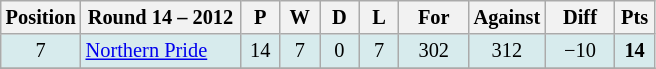<table class="wikitable" style="text-align:center; font-size:85%;">
<tr>
<th width=40 abbr="Position">Position</th>
<th width=100>Round 14 – 2012</th>
<th width=20 abbr="Played">P</th>
<th width=20 abbr="Won">W</th>
<th width=20 abbr="Drawn">D</th>
<th width=20 abbr="Lost">L</th>
<th width=40 abbr="Points for">For</th>
<th width=40 abbr="Points against">Against</th>
<th width=40 abbr="Points difference">Diff</th>
<th width=20 abbr="Points">Pts</th>
</tr>
<tr style="background: #d7ebed;">
<td>7</td>
<td style="text-align:left;"> <a href='#'>Northern Pride</a></td>
<td>14</td>
<td>7</td>
<td>0</td>
<td>7</td>
<td>302</td>
<td>312</td>
<td>−10</td>
<td><strong>14</strong></td>
</tr>
<tr>
</tr>
</table>
